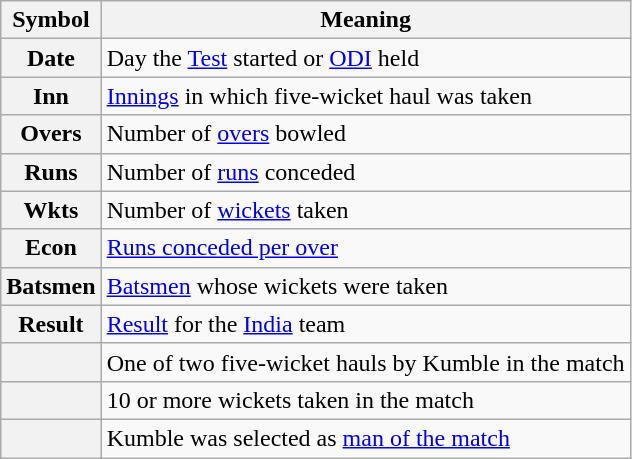<table class="wikitable" border="1">
<tr>
<th>Symbol</th>
<th>Meaning</th>
</tr>
<tr>
<th>Date</th>
<td>Day the <a href='#'>Test</a> started or <a href='#'>ODI</a> held</td>
</tr>
<tr>
<th>Inn</th>
<td><a href='#'>Innings</a> in which five-wicket haul was taken</td>
</tr>
<tr>
<th>Overs</th>
<td>Number of <a href='#'>overs</a> bowled</td>
</tr>
<tr>
<th>Runs</th>
<td>Number of <a href='#'>runs</a> conceded</td>
</tr>
<tr>
<th>Wkts</th>
<td>Number of <a href='#'>wickets</a> taken</td>
</tr>
<tr>
<th>Econ</th>
<td><a href='#'>Runs conceded per over</a></td>
</tr>
<tr>
<th>Batsmen</th>
<td><a href='#'>Batsmen</a> whose wickets were taken</td>
</tr>
<tr>
<th>Result</th>
<td><a href='#'>Result</a> for the <a href='#'>India</a> team</td>
</tr>
<tr>
<th></th>
<td>One of two five-wicket hauls by Kumble in the match</td>
</tr>
<tr>
<th></th>
<td>10 or more wickets taken in the match</td>
</tr>
<tr>
<th></th>
<td>Kumble was selected as <a href='#'>man of the match</a></td>
</tr>
</table>
